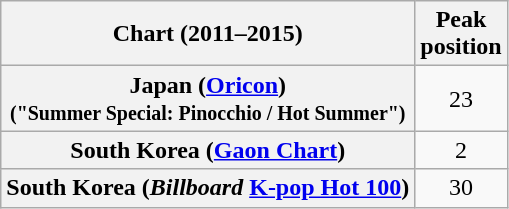<table class="wikitable sortable plainrowheaders" style="text-align:center">
<tr>
<th scope="col">Chart (2011–2015)</th>
<th scope="col">Peak<br>position</th>
</tr>
<tr>
<th scope="row">Japan (<a href='#'>Oricon</a>)<br><small>("Summer Special: Pinocchio / Hot Summer")</small></th>
<td>23</td>
</tr>
<tr>
<th scope="row">South Korea (<a href='#'>Gaon Chart</a>)</th>
<td>2</td>
</tr>
<tr>
<th scope="row">South Korea (<em>Billboard</em> <a href='#'>K-pop Hot 100</a>)</th>
<td>30</td>
</tr>
</table>
